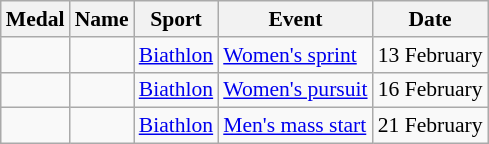<table class="wikitable sortable" style="font-size:90%">
<tr>
<th>Medal</th>
<th>Name</th>
<th>Sport</th>
<th>Event</th>
<th>Date</th>
</tr>
<tr>
<td></td>
<td></td>
<td><a href='#'>Biathlon</a></td>
<td><a href='#'>Women's sprint</a></td>
<td>13 February</td>
</tr>
<tr>
<td></td>
<td></td>
<td><a href='#'>Biathlon</a></td>
<td><a href='#'>Women's pursuit</a></td>
<td>16 February</td>
</tr>
<tr>
<td></td>
<td></td>
<td><a href='#'>Biathlon</a></td>
<td><a href='#'>Men's mass start</a></td>
<td>21 February</td>
</tr>
</table>
